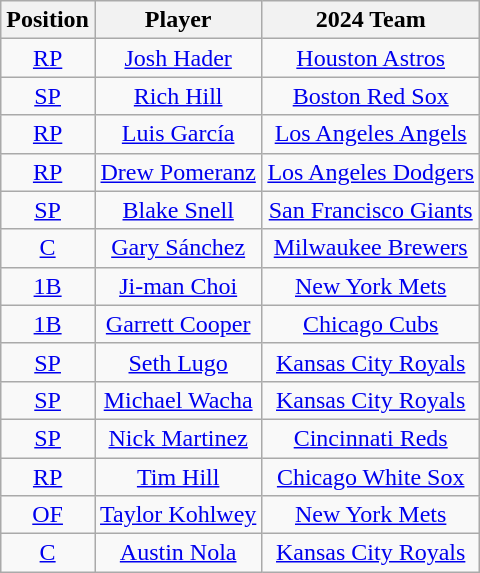<table class="wikitable" style="text-align:center">
<tr>
<th>Position</th>
<th>Player</th>
<th>2024 Team</th>
</tr>
<tr>
<td><a href='#'>RP</a></td>
<td><a href='#'>Josh Hader</a></td>
<td><a href='#'>Houston Astros</a></td>
</tr>
<tr>
<td><a href='#'>SP</a></td>
<td><a href='#'>Rich Hill</a></td>
<td><a href='#'>Boston Red Sox</a></td>
</tr>
<tr>
<td><a href='#'>RP</a></td>
<td><a href='#'>Luis García</a></td>
<td><a href='#'>Los Angeles Angels</a></td>
</tr>
<tr>
<td><a href='#'>RP</a></td>
<td><a href='#'>Drew Pomeranz</a></td>
<td><a href='#'>Los Angeles Dodgers</a></td>
</tr>
<tr>
<td><a href='#'>SP</a></td>
<td><a href='#'>Blake Snell</a></td>
<td><a href='#'>San Francisco Giants</a></td>
</tr>
<tr>
<td><a href='#'>C</a></td>
<td><a href='#'>Gary Sánchez</a></td>
<td><a href='#'>Milwaukee Brewers</a></td>
</tr>
<tr>
<td><a href='#'>1B</a></td>
<td><a href='#'>Ji-man Choi</a></td>
<td><a href='#'>New York Mets</a></td>
</tr>
<tr>
<td><a href='#'>1B</a></td>
<td><a href='#'>Garrett Cooper</a></td>
<td><a href='#'>Chicago Cubs</a></td>
</tr>
<tr>
<td><a href='#'>SP</a></td>
<td><a href='#'>Seth Lugo</a></td>
<td><a href='#'>Kansas City Royals</a></td>
</tr>
<tr>
<td><a href='#'>SP</a></td>
<td><a href='#'>Michael Wacha</a></td>
<td><a href='#'>Kansas City Royals</a></td>
</tr>
<tr>
<td><a href='#'>SP</a></td>
<td><a href='#'>Nick Martinez</a></td>
<td><a href='#'>Cincinnati Reds</a></td>
</tr>
<tr>
<td><a href='#'>RP</a></td>
<td><a href='#'>Tim Hill</a></td>
<td><a href='#'>Chicago White Sox</a></td>
</tr>
<tr>
<td><a href='#'>OF</a></td>
<td><a href='#'>Taylor Kohlwey</a></td>
<td><a href='#'>New York Mets</a></td>
</tr>
<tr>
<td><a href='#'>C</a></td>
<td><a href='#'>Austin Nola</a></td>
<td><a href='#'>Kansas City Royals</a></td>
</tr>
</table>
